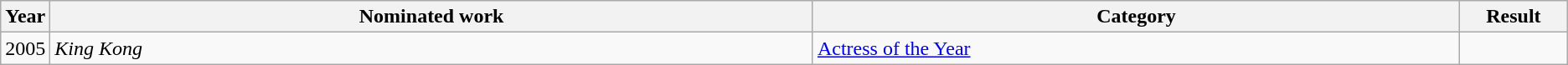<table class=wikitable>
<tr>
<th scope="col" style="width:1em;">Year</th>
<th scope="col" style="width:39em;">Nominated work</th>
<th scope="col" style="width:33em;">Category</th>
<th scope="col" style="width:5em;">Result</th>
</tr>
<tr>
<td>2005</td>
<td><em>King Kong</em></td>
<td><a href='#'>Actress of the Year</a></td>
<td></td>
</tr>
</table>
